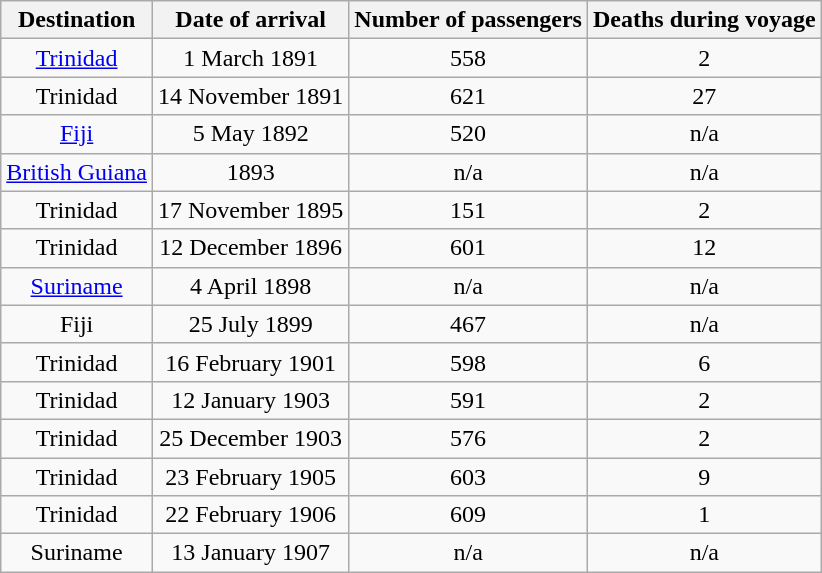<table class="wikitable">
<tr ---- align="center">
<th>Destination</th>
<th>Date of arrival</th>
<th>Number of passengers</th>
<th>Deaths during voyage</th>
</tr>
<tr ---- align="center">
<td><a href='#'>Trinidad</a></td>
<td>1 March 1891</td>
<td>558</td>
<td>2</td>
</tr>
<tr ---- align="center">
<td>Trinidad</td>
<td>14 November 1891</td>
<td>621</td>
<td>27</td>
</tr>
<tr ---- align="center">
<td><a href='#'>Fiji</a></td>
<td>5 May 1892</td>
<td>520</td>
<td>n/a</td>
</tr>
<tr ---- align="center">
<td><a href='#'>British Guiana</a></td>
<td>1893</td>
<td>n/a</td>
<td>n/a</td>
</tr>
<tr ---- align="center">
<td>Trinidad</td>
<td>17 November 1895</td>
<td>151</td>
<td>2</td>
</tr>
<tr ---- align="center">
<td>Trinidad</td>
<td>12 December 1896</td>
<td>601</td>
<td>12</td>
</tr>
<tr ---- align="center">
<td><a href='#'>Suriname</a></td>
<td>4 April 1898</td>
<td>n/a</td>
<td>n/a</td>
</tr>
<tr ---- align="center">
<td>Fiji</td>
<td>25 July 1899</td>
<td>467</td>
<td>n/a</td>
</tr>
<tr ---- align="center">
<td>Trinidad</td>
<td>16 February 1901</td>
<td>598</td>
<td>6</td>
</tr>
<tr ---- align="center">
<td>Trinidad</td>
<td>12 January 1903</td>
<td>591</td>
<td>2</td>
</tr>
<tr ---- align="center">
<td>Trinidad</td>
<td>25 December 1903</td>
<td>576</td>
<td>2</td>
</tr>
<tr ---- align="center">
<td>Trinidad</td>
<td>23 February 1905</td>
<td>603</td>
<td>9</td>
</tr>
<tr ---- align="center">
<td>Trinidad</td>
<td>22 February 1906</td>
<td>609</td>
<td>1</td>
</tr>
<tr ---- align="center">
<td>Suriname</td>
<td>13 January 1907</td>
<td>n/a</td>
<td>n/a</td>
</tr>
</table>
